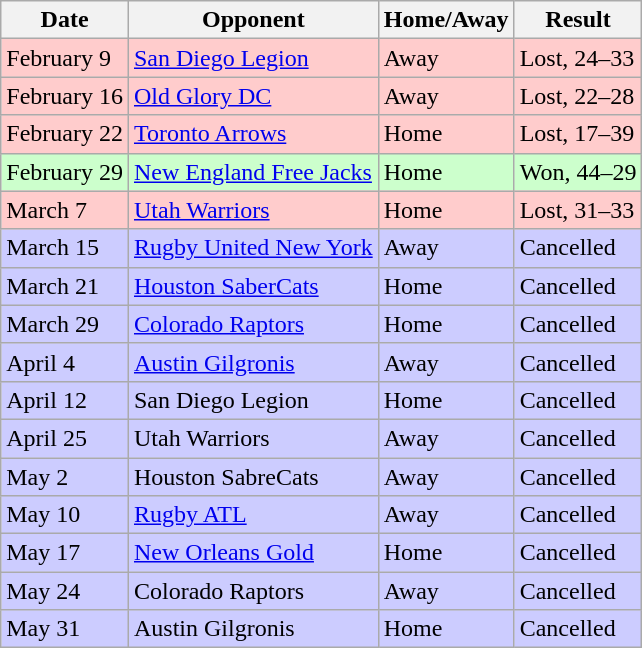<table class="wikitable">
<tr>
<th>Date</th>
<th>Opponent</th>
<th>Home/Away</th>
<th>Result</th>
</tr>
<tr bgcolor="#FFCCCC">
<td>February 9</td>
<td><a href='#'>San Diego Legion</a></td>
<td>Away</td>
<td>Lost, 24–33</td>
</tr>
<tr bgcolor="#FFCCCC">
<td>February 16</td>
<td><a href='#'>Old Glory DC</a></td>
<td>Away</td>
<td>Lost, 22–28</td>
</tr>
<tr bgcolor="#FFCCCC">
<td>February 22</td>
<td><a href='#'>Toronto Arrows</a></td>
<td>Home</td>
<td>Lost, 17–39</td>
</tr>
<tr bgcolor="#CCFFCC">
<td>February 29</td>
<td><a href='#'>New England Free Jacks</a></td>
<td>Home</td>
<td>Won, 44–29</td>
</tr>
<tr bgcolor="#FFCCCC">
<td>March 7</td>
<td><a href='#'>Utah Warriors</a></td>
<td>Home</td>
<td>Lost, 31–33</td>
</tr>
<tr bgcolor="#CCCCFF">
<td>March 15</td>
<td><a href='#'>Rugby United New York</a></td>
<td>Away</td>
<td>Cancelled</td>
</tr>
<tr bgcolor="#CCCCFF">
<td>March 21</td>
<td><a href='#'>Houston SaberCats</a></td>
<td>Home</td>
<td>Cancelled</td>
</tr>
<tr bgcolor="#CCCCFF">
<td>March 29</td>
<td><a href='#'>Colorado Raptors</a></td>
<td>Home</td>
<td>Cancelled</td>
</tr>
<tr bgcolor="#CCCCFF">
<td>April 4</td>
<td><a href='#'>Austin Gilgronis</a></td>
<td>Away</td>
<td>Cancelled</td>
</tr>
<tr bgcolor="#CCCCFF">
<td>April 12</td>
<td>San Diego Legion</td>
<td>Home</td>
<td>Cancelled</td>
</tr>
<tr bgcolor="#CCCCFF">
<td>April 25</td>
<td>Utah Warriors</td>
<td>Away</td>
<td>Cancelled</td>
</tr>
<tr bgcolor="#CCCCFF">
<td>May 2</td>
<td>Houston SabreCats</td>
<td>Away</td>
<td>Cancelled</td>
</tr>
<tr bgcolor="#CCCCFF">
<td>May 10</td>
<td><a href='#'>Rugby ATL</a></td>
<td>Away</td>
<td>Cancelled</td>
</tr>
<tr bgcolor="#CCCCFF">
<td>May 17</td>
<td><a href='#'>New Orleans Gold</a></td>
<td>Home</td>
<td>Cancelled</td>
</tr>
<tr bgcolor="#CCCCFF">
<td>May 24</td>
<td>Colorado Raptors</td>
<td>Away</td>
<td>Cancelled</td>
</tr>
<tr bgcolor="#CCCCFF">
<td>May 31</td>
<td>Austin Gilgronis</td>
<td>Home</td>
<td>Cancelled</td>
</tr>
</table>
